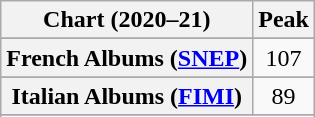<table class="wikitable sortable plainrowheaders" style="text-align:center">
<tr>
<th scope="col">Chart (2020–21)</th>
<th scope="col">Peak</th>
</tr>
<tr>
</tr>
<tr>
</tr>
<tr>
</tr>
<tr>
<th scope="row">French Albums (<a href='#'>SNEP</a>)</th>
<td>107</td>
</tr>
<tr>
</tr>
<tr>
</tr>
<tr>
<th scope="row">Italian Albums (<a href='#'>FIMI</a>)</th>
<td>89</td>
</tr>
<tr>
</tr>
<tr>
</tr>
<tr>
</tr>
<tr>
</tr>
<tr>
</tr>
<tr>
</tr>
</table>
